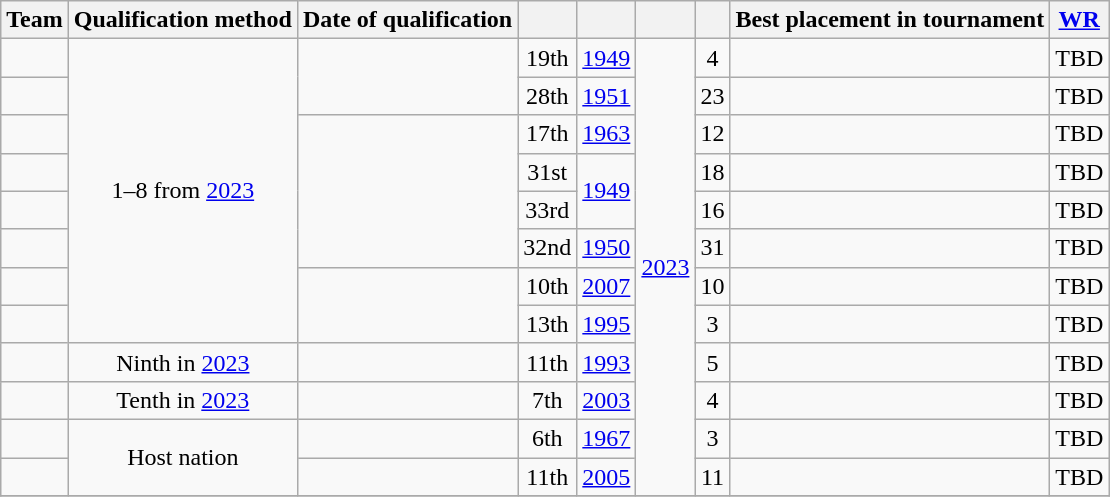<table class="wikitable sortable">
<tr>
<th>Team</th>
<th>Qualification method</th>
<th>Date of qualification</th>
<th></th>
<th></th>
<th></th>
<th></th>
<th>Best placement in tournament</th>
<th><a href='#'>WR</a></th>
</tr>
<tr>
<td></td>
<td rowspan=8 align="center">1–8 from <a href='#'>2023</a></td>
<td rowspan=2 align="center"></td>
<td align="center">19th</td>
<td align="center"><a href='#'>1949</a></td>
<td rowspan=12 align="center"><a href='#'>2023</a></td>
<td align="center">4</td>
<td></td>
<td align="center">TBD</td>
</tr>
<tr>
<td></td>
<td align="center">28th</td>
<td align="center"><a href='#'>1951</a></td>
<td align="center">23</td>
<td></td>
<td align="center">TBD</td>
</tr>
<tr>
<td></td>
<td rowspan=4 align="center"></td>
<td align="center">17th</td>
<td align="center"><a href='#'>1963</a></td>
<td align="center">12</td>
<td></td>
<td align="center">TBD</td>
</tr>
<tr>
<td></td>
<td align="center">31st</td>
<td rowspan=2 align="center"><a href='#'>1949</a></td>
<td align="center">18</td>
<td></td>
<td align="center">TBD</td>
</tr>
<tr>
<td></td>
<td align="center">33rd</td>
<td align="center">16</td>
<td></td>
<td align="center">TBD</td>
</tr>
<tr>
<td></td>
<td align="center">32nd</td>
<td align="center"><a href='#'>1950</a></td>
<td align="center">31</td>
<td></td>
<td align="center">TBD</td>
</tr>
<tr>
<td></td>
<td rowspan=2 align="center"></td>
<td align="center">10th</td>
<td align="center"><a href='#'>2007</a></td>
<td align="center">10</td>
<td></td>
<td align="center">TBD</td>
</tr>
<tr>
<td></td>
<td align="center">13th</td>
<td align="center"><a href='#'>1995</a></td>
<td align="center">3</td>
<td></td>
<td align="center">TBD</td>
</tr>
<tr>
<td></td>
<td align="center">Ninth in <a href='#'>2023</a></td>
<td align="center"></td>
<td align="center">11th</td>
<td align="center"><a href='#'>1993</a></td>
<td align="center">5</td>
<td></td>
<td align="center">TBD</td>
</tr>
<tr>
<td></td>
<td align="center">Tenth in <a href='#'>2023</a></td>
<td align="center"></td>
<td align="center">7th</td>
<td align="center"><a href='#'>2003</a></td>
<td align="center">4</td>
<td></td>
<td align="center">TBD</td>
</tr>
<tr>
<td></td>
<td rowspan=2 align="center">Host nation</td>
<td align="center"></td>
<td align="center">6th</td>
<td align="center"><a href='#'>1967</a></td>
<td align="center">3</td>
<td></td>
<td align="center">TBD</td>
</tr>
<tr>
<td></td>
<td align="center"></td>
<td align="center">11th</td>
<td align="center"><a href='#'>2005</a></td>
<td align="center">11</td>
<td></td>
<td align="center">TBD</td>
</tr>
<tr>
</tr>
</table>
